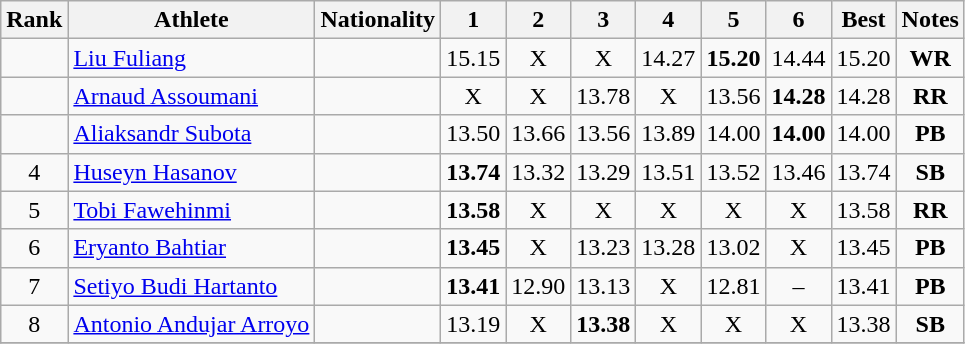<table class="wikitable sortable" style="text-align:center">
<tr>
<th>Rank</th>
<th>Athlete</th>
<th>Nationality</th>
<th>1</th>
<th>2</th>
<th>3</th>
<th>4</th>
<th>5</th>
<th>6</th>
<th>Best</th>
<th>Notes</th>
</tr>
<tr>
<td></td>
<td align=left><a href='#'>Liu Fuliang</a></td>
<td align=left></td>
<td>15.15</td>
<td>X</td>
<td>X</td>
<td>14.27</td>
<td><strong>15.20</strong></td>
<td>14.44</td>
<td>15.20</td>
<td><strong>WR</strong></td>
</tr>
<tr>
<td></td>
<td align=left><a href='#'>Arnaud Assoumani</a></td>
<td align=left></td>
<td>X</td>
<td>X</td>
<td>13.78</td>
<td>X</td>
<td>13.56</td>
<td><strong>14.28</strong></td>
<td>14.28</td>
<td><strong>RR</strong></td>
</tr>
<tr>
<td></td>
<td align=left><a href='#'>Aliaksandr Subota</a></td>
<td align=left></td>
<td>13.50</td>
<td>13.66</td>
<td>13.56</td>
<td>13.89</td>
<td>14.00</td>
<td><strong>14.00</strong></td>
<td>14.00</td>
<td><strong>PB</strong></td>
</tr>
<tr>
<td>4</td>
<td align=left><a href='#'>Huseyn Hasanov</a></td>
<td align=left></td>
<td><strong>13.74</strong></td>
<td>13.32</td>
<td>13.29</td>
<td>13.51</td>
<td>13.52</td>
<td>13.46</td>
<td>13.74</td>
<td><strong>SB</strong></td>
</tr>
<tr>
<td>5</td>
<td align=left><a href='#'>Tobi Fawehinmi</a></td>
<td align=left></td>
<td><strong>13.58</strong></td>
<td>X</td>
<td>X</td>
<td>X</td>
<td>X</td>
<td>X</td>
<td>13.58</td>
<td><strong>RR</strong></td>
</tr>
<tr>
<td>6</td>
<td align=left><a href='#'>Eryanto Bahtiar</a></td>
<td align=left></td>
<td><strong>13.45</strong></td>
<td>X</td>
<td>13.23</td>
<td>13.28</td>
<td>13.02</td>
<td>X</td>
<td>13.45</td>
<td><strong>PB</strong></td>
</tr>
<tr>
<td>7</td>
<td align=left><a href='#'>Setiyo Budi Hartanto</a></td>
<td align=left></td>
<td><strong>13.41</strong></td>
<td>12.90</td>
<td>13.13</td>
<td>X</td>
<td>12.81</td>
<td>–</td>
<td>13.41</td>
<td><strong>PB</strong></td>
</tr>
<tr>
<td>8</td>
<td align=left><a href='#'>Antonio Andujar Arroyo</a></td>
<td align=left></td>
<td>13.19</td>
<td>X</td>
<td><strong>13.38</strong></td>
<td>X</td>
<td>X</td>
<td>X</td>
<td>13.38</td>
<td><strong>SB</strong></td>
</tr>
<tr>
</tr>
</table>
